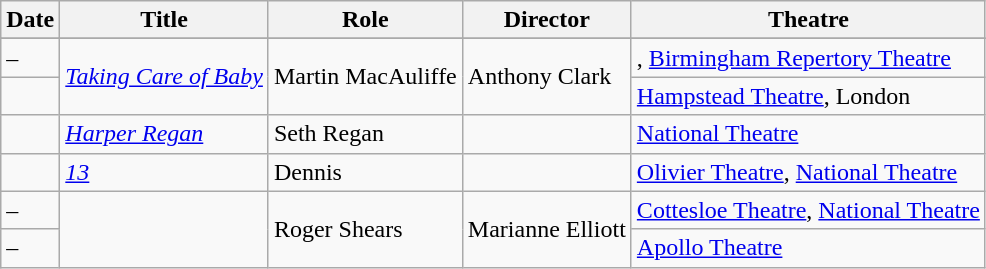<table class="wikitable sortable">
<tr>
<th>Date</th>
<th>Title</th>
<th>Role</th>
<th>Director</th>
<th>Theatre</th>
</tr>
<tr>
</tr>
<tr>
<td> – </td>
<td rowspan="2"><em><a href='#'>Taking Care of Baby</a></em></td>
<td rowspan="2">Martin MacAuliffe</td>
<td rowspan="2">Anthony Clark</td>
<td>, <a href='#'>Birmingham Repertory Theatre</a></td>
</tr>
<tr>
<td></td>
<td><a href='#'>Hampstead Theatre</a>, London</td>
</tr>
<tr>
<td></td>
<td><em><a href='#'>Harper Regan</a></em> </td>
<td>Seth Regan</td>
<td></td>
<td><a href='#'>National Theatre</a></td>
</tr>
<tr>
<td></td>
<td><em><a href='#'>13</a></em></td>
<td>Dennis</td>
<td></td>
<td><a href='#'>Olivier Theatre</a>, <a href='#'>National Theatre</a></td>
</tr>
<tr>
<td> – </td>
<td rowspan="2"><em></em></td>
<td rowspan="2">Roger Shears<br></td>
<td rowspan="2">Marianne Elliott</td>
<td><a href='#'>Cottesloe Theatre</a>, <a href='#'>National Theatre</a></td>
</tr>
<tr>
<td> – </td>
<td><a href='#'>Apollo Theatre</a></td>
</tr>
</table>
